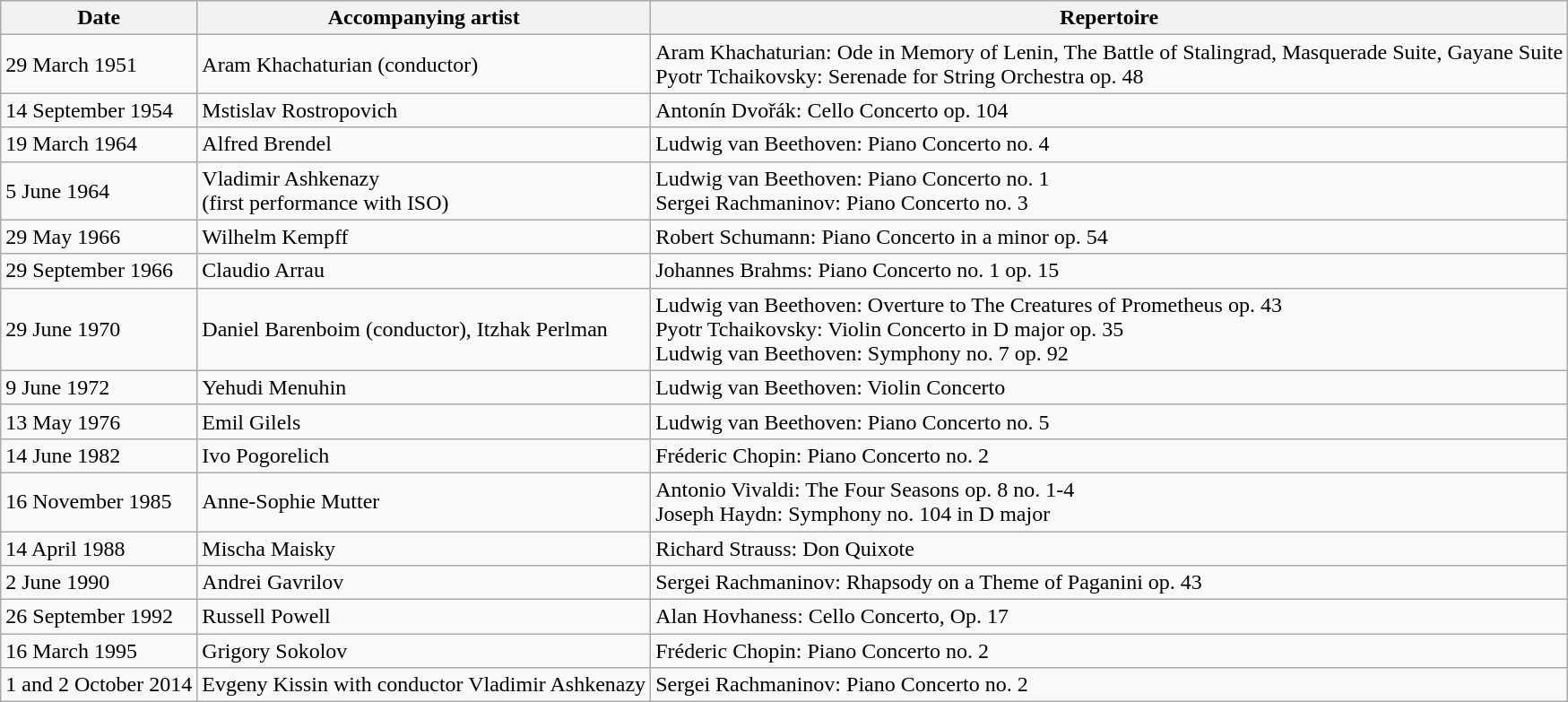<table class="wikitable sortable">
<tr>
<th>Date</th>
<th>Accompanying artist</th>
<th>Repertoire</th>
</tr>
<tr>
<td>29 March 1951</td>
<td>Aram Khachaturian (conductor)</td>
<td>Aram Khachaturian: Ode in Memory of Lenin, The Battle of Stalingrad, Masquerade Suite, Gayane Suite<br>Pyotr Tchaikovsky: Serenade for String Orchestra op. 48</td>
</tr>
<tr>
<td>14 September 1954</td>
<td>Mstislav Rostropovich</td>
<td>Antonín Dvořák: Cello Concerto op. 104</td>
</tr>
<tr>
<td>19 March 1964</td>
<td>Alfred Brendel</td>
<td>Ludwig van Beethoven: Piano Concerto no. 4</td>
</tr>
<tr>
<td>5 June 1964</td>
<td>Vladimir Ashkenazy<br>(first performance with ISO)</td>
<td>Ludwig van Beethoven: Piano Concerto no. 1<br>Sergei Rachmaninov: Piano Concerto no. 3</td>
</tr>
<tr>
<td>29 May 1966</td>
<td>Wilhelm Kempff</td>
<td>Robert Schumann: Piano Concerto in a minor op. 54</td>
</tr>
<tr>
<td>29 September 1966</td>
<td>Claudio Arrau</td>
<td>Johannes Brahms: Piano Concerto no. 1 op. 15</td>
</tr>
<tr>
<td>29 June 1970</td>
<td>Daniel Barenboim (conductor), Itzhak Perlman</td>
<td>Ludwig van Beethoven: Overture to The Creatures of Prometheus op. 43<br>Pyotr Tchaikovsky: Violin Concerto in D major op. 35<br>Ludwig van Beethoven: Symphony no. 7 op. 92</td>
</tr>
<tr>
<td>9 June 1972</td>
<td>Yehudi Menuhin</td>
<td>Ludwig van Beethoven: Violin Concerto</td>
</tr>
<tr>
<td>13 May 1976</td>
<td>Emil Gilels</td>
<td>Ludwig van Beethoven: Piano Concerto no. 5</td>
</tr>
<tr>
<td>14 June 1982</td>
<td>Ivo Pogorelich</td>
<td>Fréderic Chopin: Piano Concerto no. 2</td>
</tr>
<tr>
<td>16 November 1985</td>
<td>Anne-Sophie Mutter</td>
<td>Antonio Vivaldi: The Four Seasons op. 8 no. 1-4<br>Joseph Haydn: Symphony no. 104 in D major</td>
</tr>
<tr>
<td>14 April 1988</td>
<td>Mischa Maisky</td>
<td>Richard Strauss: Don Quixote</td>
</tr>
<tr>
<td>2 June 1990</td>
<td>Andrei Gavrilov</td>
<td>Sergei Rachmaninov: Rhapsody on a Theme of Paganini op. 43</td>
</tr>
<tr>
<td>26 September 1992</td>
<td>Russell Powell</td>
<td>Alan Hovhaness: Cello Concerto, Op. 17</td>
</tr>
<tr>
<td>16 March 1995</td>
<td>Grigory Sokolov</td>
<td>Fréderic Chopin: Piano Concerto no. 2</td>
</tr>
<tr>
<td>1 and 2 October 2014</td>
<td>Evgeny Kissin with conductor Vladimir Ashkenazy</td>
<td>Sergei Rachmaninov: Piano Concerto no. 2</td>
</tr>
</table>
